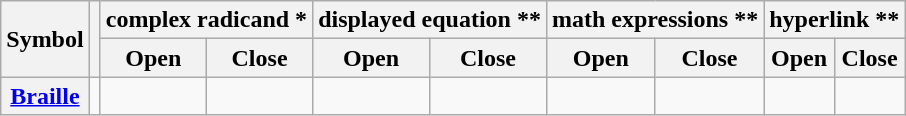<table class="wikitable" style="text-align:center">
<tr>
<th rowspan=2 scope="row">Symbol</th>
<th rowspan=2 scope="col"></th>
<th colspan=2 scope="col">complex radicand *</th>
<th colspan=2 scope="col">displayed equation **</th>
<th colspan=2 scope="col">math expressions **</th>
<th colspan=2 scope="col">hyperlink **</th>
</tr>
<tr>
<th scope="col">Open</th>
<th scope="col">Close</th>
<th scope="col">Open</th>
<th scope="col">Close</th>
<th scope="col">Open</th>
<th scope="col">Close</th>
<th scope="col">Open</th>
<th scope="col">Close</th>
</tr>
<tr>
<th><a href='#'>Braille</a></th>
<td></td>
<td></td>
<td></td>
<td></td>
<td></td>
<td></td>
<td></td>
<td></td>
<td></td>
</tr>
</table>
